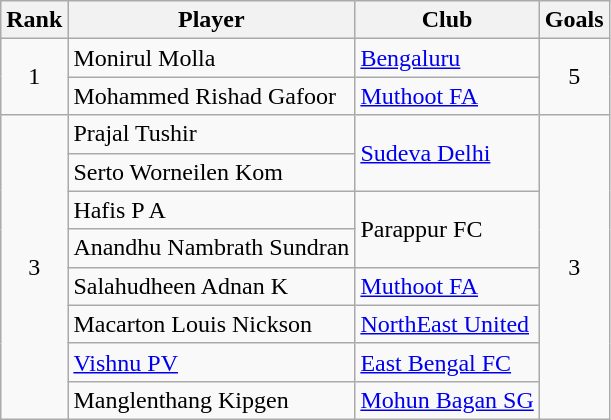<table class="wikitable">
<tr>
<th>Rank</th>
<th>Player</th>
<th>Club</th>
<th>Goals</th>
</tr>
<tr>
<td rowspan="2" align="center">1</td>
<td>Monirul Molla</td>
<td><a href='#'>Bengaluru</a></td>
<td rowspan="2" align="center">5</td>
</tr>
<tr>
<td>Mohammed Rishad Gafoor</td>
<td><a href='#'>Muthoot FA</a></td>
</tr>
<tr>
<td rowspan="8" align="center">3</td>
<td>Prajal Tushir</td>
<td rowspan="2"><a href='#'>Sudeva Delhi</a></td>
<td rowspan="8" align="center">3</td>
</tr>
<tr>
<td>Serto Worneilen Kom</td>
</tr>
<tr>
<td>Hafis P A</td>
<td rowspan="2">Parappur FC</td>
</tr>
<tr>
<td>Anandhu Nambrath Sundran</td>
</tr>
<tr>
<td>Salahudheen Adnan K</td>
<td><a href='#'>Muthoot FA</a></td>
</tr>
<tr>
<td>Macarton Louis Nickson</td>
<td><a href='#'>NorthEast United</a></td>
</tr>
<tr>
<td><a href='#'>Vishnu PV</a></td>
<td><a href='#'>East Bengal FC</a></td>
</tr>
<tr>
<td>Manglenthang Kipgen</td>
<td><a href='#'>Mohun Bagan SG</a></td>
</tr>
</table>
